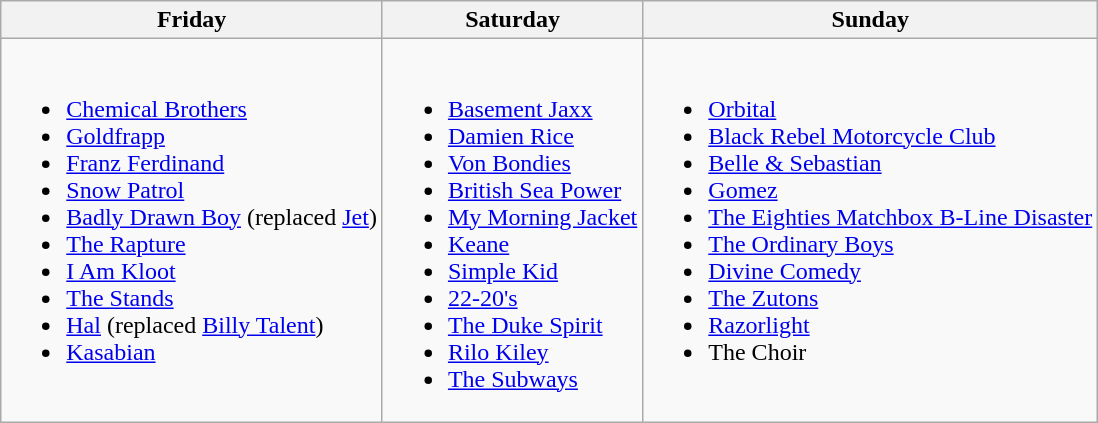<table class="wikitable">
<tr>
<th>Friday</th>
<th>Saturday</th>
<th>Sunday</th>
</tr>
<tr valign="top">
<td><br><ul><li><a href='#'>Chemical Brothers</a></li><li><a href='#'>Goldfrapp</a></li><li><a href='#'>Franz Ferdinand</a></li><li><a href='#'>Snow Patrol</a></li><li><a href='#'>Badly Drawn Boy</a> (replaced <a href='#'>Jet</a>)</li><li><a href='#'>The Rapture</a></li><li><a href='#'>I Am Kloot</a></li><li><a href='#'>The Stands</a></li><li><a href='#'>Hal</a> (replaced <a href='#'>Billy Talent</a>)</li><li><a href='#'>Kasabian</a></li></ul></td>
<td><br><ul><li><a href='#'>Basement Jaxx</a></li><li><a href='#'>Damien Rice</a></li><li><a href='#'>Von Bondies</a></li><li><a href='#'>British Sea Power</a></li><li><a href='#'>My Morning Jacket</a></li><li><a href='#'>Keane</a></li><li><a href='#'>Simple Kid</a></li><li><a href='#'>22-20's</a></li><li><a href='#'>The Duke Spirit</a></li><li><a href='#'>Rilo Kiley</a></li><li><a href='#'>The Subways</a></li></ul></td>
<td><br><ul><li><a href='#'>Orbital</a></li><li><a href='#'>Black Rebel Motorcycle Club</a></li><li><a href='#'>Belle & Sebastian</a></li><li><a href='#'>Gomez</a></li><li><a href='#'>The Eighties Matchbox B-Line Disaster</a></li><li><a href='#'>The Ordinary Boys</a></li><li><a href='#'>Divine Comedy</a></li><li><a href='#'>The Zutons</a></li><li><a href='#'>Razorlight</a></li><li>The Choir</li></ul></td>
</tr>
</table>
